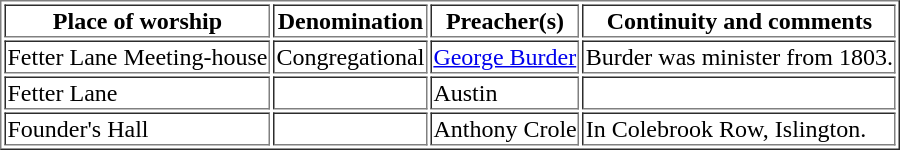<table border=1>
<tr>
<th>Place of worship</th>
<th>Denomination</th>
<th>Preacher(s)</th>
<th>Continuity and comments</th>
</tr>
<tr>
<td>Fetter Lane Meeting-house</td>
<td>Congregational</td>
<td><a href='#'>George Burder</a></td>
<td>Burder was minister from 1803.</td>
</tr>
<tr>
<td>Fetter Lane</td>
<td></td>
<td>Austin</td>
<td></td>
</tr>
<tr>
<td>Founder's Hall</td>
<td></td>
<td>Anthony Crole</td>
<td>In Colebrook Row, Islington.</td>
</tr>
</table>
